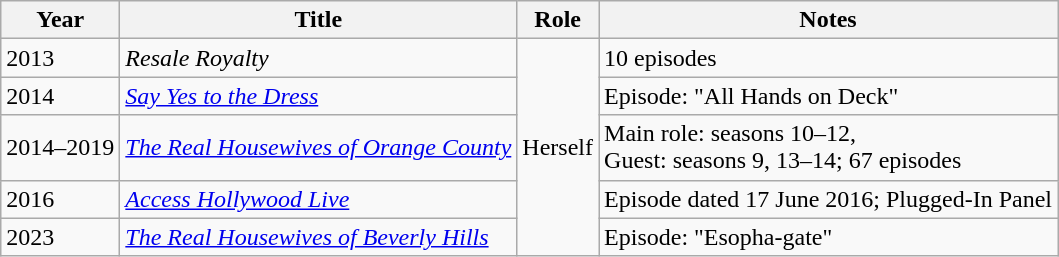<table class="wikitable">
<tr>
<th>Year</th>
<th>Title</th>
<th>Role</th>
<th>Notes</th>
</tr>
<tr>
<td>2013</td>
<td><em>Resale Royalty</em></td>
<td rowspan="5">Herself</td>
<td>10 episodes</td>
</tr>
<tr>
<td>2014</td>
<td><em><a href='#'>Say Yes to the Dress</a></em></td>
<td>Episode: "All Hands on Deck"</td>
</tr>
<tr>
<td>2014–2019</td>
<td><em><a href='#'>The Real Housewives of Orange County</a></em></td>
<td>Main role: seasons 10–12,<br>Guest: seasons 9, 13–14; 67 episodes</td>
</tr>
<tr>
<td>2016</td>
<td><em><a href='#'>Access Hollywood Live</a></em></td>
<td>Episode dated 17 June 2016; Plugged-In Panel</td>
</tr>
<tr>
<td>2023</td>
<td><em><a href='#'>The Real Housewives of Beverly Hills</a></em></td>
<td>Episode: "Esopha-gate"</td>
</tr>
</table>
